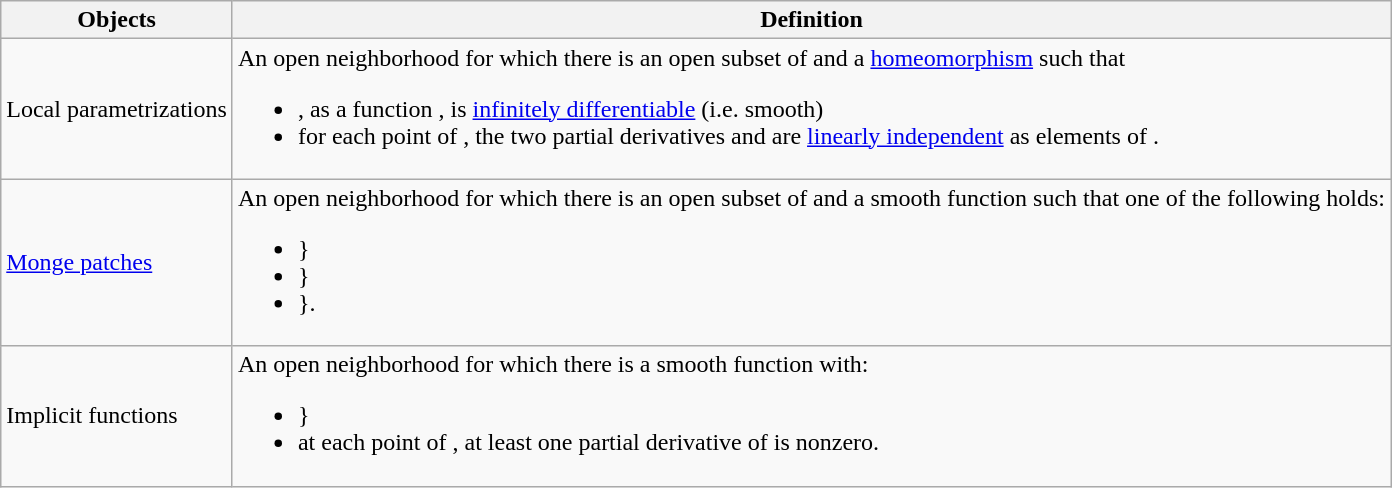<table class="wikitable">
<tr>
<th>Objects</th>
<th>Definition</th>
</tr>
<tr>
<td>Local parametrizations</td>
<td>An open neighborhood  for which there is an open subset  of  and a <a href='#'>homeomorphism</a>  such that<br><ul><li>, as a function , is <a href='#'>infinitely differentiable</a> (i.e. smooth)</li><li>for each point of , the two partial derivatives  and  are <a href='#'>linearly independent</a> as elements of .</li></ul></td>
</tr>
<tr>
<td><a href='#'>Monge patches</a></td>
<td>An open neighborhood  for which there is an open subset  of  and a smooth function  such that one of the following holds:<br><ul><li>}</li><li>}</li><li>}.</li></ul></td>
</tr>
<tr>
<td>Implicit functions</td>
<td>An open neighborhood  for which there is a smooth function  with:<br><ul><li>}</li><li>at each point of , at least one partial derivative of  is nonzero.</li></ul></td>
</tr>
</table>
